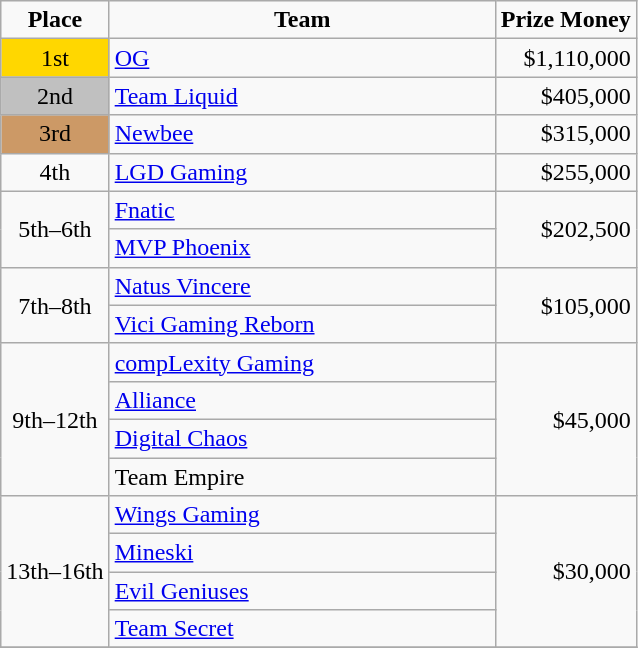<table class="wikitable" style="text-align:left">
<tr>
<td style="text-align:center"><strong>Place</strong></td>
<td style="text-align:center; width: 250px;"><strong>Team</strong></td>
<td style="text-align:center"><strong>Prize Money</strong></td>
</tr>
<tr>
<td style="text-align:center; background:gold;">1st</td>
<td><a href='#'>OG</a></td>
<td style="text-align:right">$1,110,000</td>
</tr>
<tr>
<td style="text-align:center; background:silver;">2nd</td>
<td><a href='#'>Team Liquid</a></td>
<td style="text-align:right">$405,000</td>
</tr>
<tr>
<td style="text-align:center; background:#c96;">3rd</td>
<td><a href='#'>Newbee</a></td>
<td style="text-align:right">$315,000</td>
</tr>
<tr>
<td style="text-align:center">4th</td>
<td><a href='#'>LGD Gaming</a></td>
<td style="text-align:right">$255,000</td>
</tr>
<tr>
<td style="text-align:center" rowspan="2">5th–6th</td>
<td><a href='#'>Fnatic</a></td>
<td rowspan="2" style="text-align:right">$202,500</td>
</tr>
<tr>
<td><a href='#'>MVP Phoenix</a></td>
</tr>
<tr>
<td style="text-align:center" rowspan="2">7th–8th</td>
<td><a href='#'>Natus Vincere</a></td>
<td rowspan="2" style="text-align:right">$105,000</td>
</tr>
<tr>
<td><a href='#'>Vici Gaming Reborn</a></td>
</tr>
<tr>
<td style="text-align:center" rowspan="4">9th–12th</td>
<td><a href='#'>compLexity Gaming</a></td>
<td rowspan="4" style="text-align:right">$45,000</td>
</tr>
<tr>
<td><a href='#'>Alliance</a></td>
</tr>
<tr>
<td><a href='#'>Digital Chaos</a></td>
</tr>
<tr>
<td>Team Empire</td>
</tr>
<tr>
<td style="text-align:center" rowspan="4">13th–16th</td>
<td><a href='#'>Wings Gaming</a></td>
<td rowspan="4" style="text-align:right">$30,000</td>
</tr>
<tr>
<td><a href='#'>Mineski</a></td>
</tr>
<tr>
<td><a href='#'>Evil Geniuses</a></td>
</tr>
<tr>
<td><a href='#'>Team Secret</a></td>
</tr>
<tr>
</tr>
</table>
